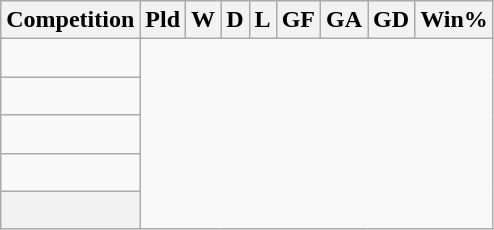<table class="wikitable sortable" style="text-align: center;">
<tr>
<th>Competition</th>
<th>Pld</th>
<th>W</th>
<th>D</th>
<th>L</th>
<th>GF</th>
<th>GA</th>
<th>GD</th>
<th>Win%</th>
</tr>
<tr>
<td align=left><br></td>
</tr>
<tr>
<td align=left><br></td>
</tr>
<tr>
<td align=left><br></td>
</tr>
<tr>
<td align=left><br></td>
</tr>
<tr class="sortbottom">
<th><br></th>
</tr>
</table>
